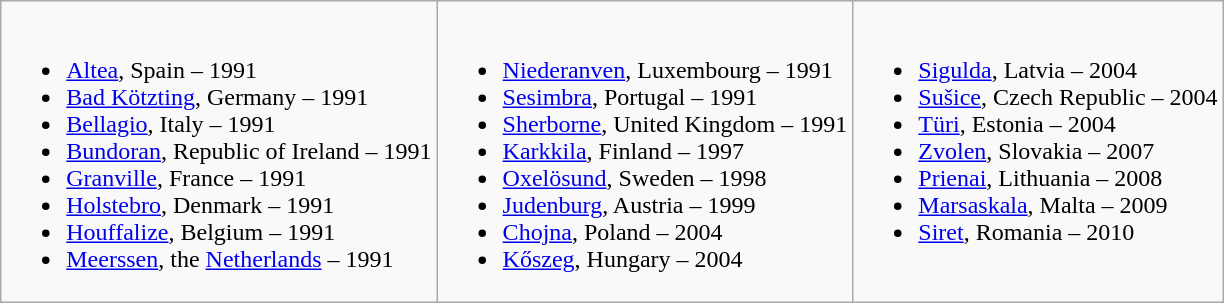<table class="wikitable">
<tr valign="top">
<td><br><ul><li> <a href='#'>Altea</a>, Spain – 1991</li><li> <a href='#'>Bad Kötzting</a>, Germany – 1991</li><li> <a href='#'>Bellagio</a>, Italy – 1991</li><li> <a href='#'>Bundoran</a>, Republic of Ireland – 1991</li><li> <a href='#'>Granville</a>, France – 1991</li><li> <a href='#'>Holstebro</a>, Denmark – 1991</li><li> <a href='#'>Houffalize</a>, Belgium – 1991</li><li> <a href='#'>Meerssen</a>, the <a href='#'>Netherlands</a> – 1991</li></ul></td>
<td><br><ul><li> <a href='#'>Niederanven</a>, Luxembourg – 1991</li><li> <a href='#'>Sesimbra</a>, Portugal – 1991</li><li> <a href='#'>Sherborne</a>, United Kingdom – 1991</li><li> <a href='#'>Karkkila</a>, Finland – 1997</li><li> <a href='#'>Oxelösund</a>, Sweden – 1998</li><li> <a href='#'>Judenburg</a>, Austria – 1999</li><li> <a href='#'>Chojna</a>, Poland – 2004</li><li> <a href='#'>Kőszeg</a>, Hungary – 2004</li></ul></td>
<td><br><ul><li> <a href='#'>Sigulda</a>, Latvia – 2004</li><li> <a href='#'>Sušice</a>, Czech Republic – 2004</li><li> <a href='#'>Türi</a>, Estonia – 2004</li><li> <a href='#'>Zvolen</a>, Slovakia – 2007</li><li> <a href='#'>Prienai</a>, Lithuania – 2008</li><li> <a href='#'>Marsaskala</a>, Malta – 2009</li><li> <a href='#'>Siret</a>, Romania – 2010</li></ul></td>
</tr>
</table>
